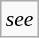<table class="wikitable floatright" style="font-size: 0.9em;">
<tr>
<td><em> see </em></td>
</tr>
</table>
